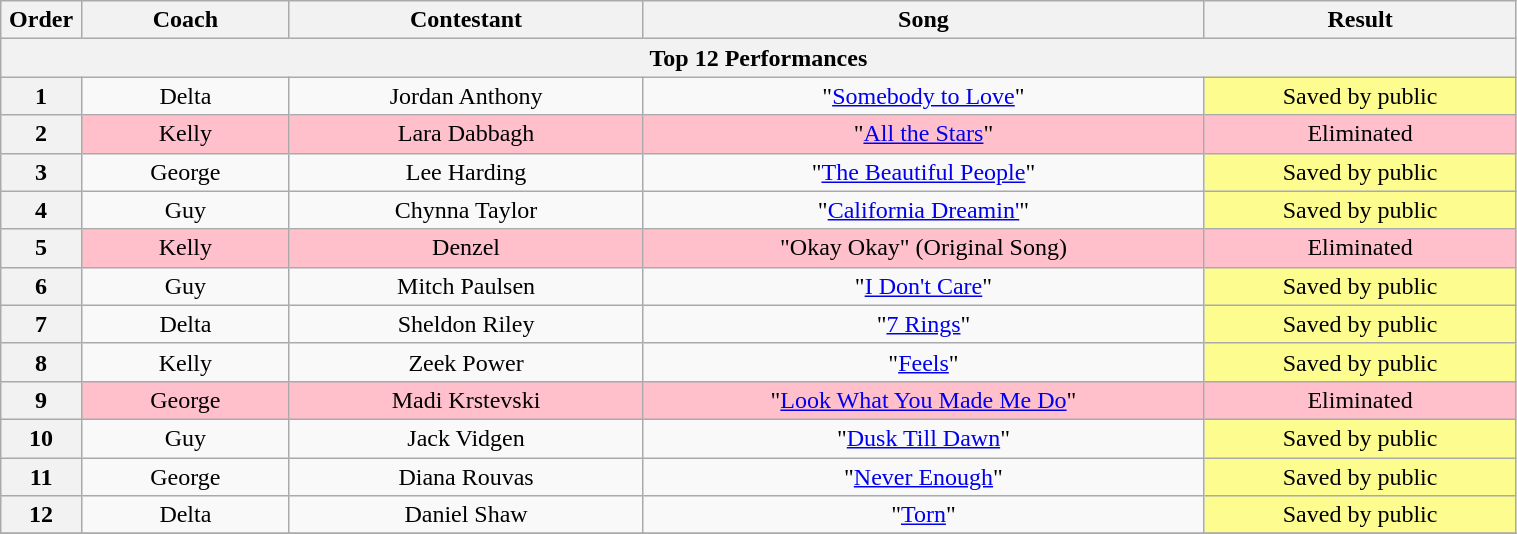<table class="wikitable" style="text-align:center; width:80%;">
<tr>
<th width="1%">Order</th>
<th width="10%">Coach</th>
<th width="17%">Contestant</th>
<th width="27%">Song</th>
<th width="15%">Result</th>
</tr>
<tr>
<th colspan="5">Top 12 Performances</th>
</tr>
<tr>
<th scope="row">1</th>
<td>Delta</td>
<td>Jordan Anthony</td>
<td>"<a href='#'>Somebody to Love</a>"</td>
<td bgcolor="#fdfc8f">Saved by public</td>
</tr>
<tr>
<th scope="row">2</th>
<td bgcolor="pink">Kelly</td>
<td bgcolor="pink">Lara Dabbagh</td>
<td bgcolor="pink">"<a href='#'>All the Stars</a>"</td>
<td bgcolor="pink">Eliminated</td>
</tr>
<tr>
<th scope="row">3</th>
<td>George</td>
<td>Lee Harding</td>
<td>"<a href='#'>The Beautiful People</a>"</td>
<td bgcolor="#fdfc8f">Saved by public</td>
</tr>
<tr>
<th scope="row">4</th>
<td>Guy</td>
<td>Chynna Taylor</td>
<td>"<a href='#'>California Dreamin'</a>"</td>
<td bgcolor="#fdfc8f">Saved by public</td>
</tr>
<tr>
<th scope="row">5</th>
<td bgcolor="pink">Kelly</td>
<td bgcolor="pink">Denzel</td>
<td bgcolor="pink">"Okay Okay" (Original Song)</td>
<td bgcolor="pink">Eliminated</td>
</tr>
<tr>
<th scope="row">6</th>
<td>Guy</td>
<td>Mitch Paulsen</td>
<td>"<a href='#'>I Don't Care</a>"</td>
<td bgcolor="#fdfc8f">Saved by public</td>
</tr>
<tr>
<th scope="row">7</th>
<td>Delta</td>
<td>Sheldon Riley</td>
<td>"<a href='#'>7 Rings</a>"</td>
<td bgcolor="#fdfc8f">Saved by public</td>
</tr>
<tr>
<th scope="row">8</th>
<td>Kelly</td>
<td>Zeek Power</td>
<td>"<a href='#'>Feels</a>"</td>
<td bgcolor="#fdfc8f">Saved by public</td>
</tr>
<tr>
<th scope="row">9</th>
<td bgcolor="pink">George</td>
<td bgcolor="pink">Madi Krstevski</td>
<td bgcolor="pink">"<a href='#'>Look What You Made Me Do</a>"</td>
<td bgcolor="pink">Eliminated</td>
</tr>
<tr>
<th scope="row">10</th>
<td>Guy</td>
<td>Jack Vidgen</td>
<td>"<a href='#'>Dusk Till Dawn</a>"</td>
<td bgcolor="#fdfc8f">Saved by public</td>
</tr>
<tr>
<th scope="row">11</th>
<td>George</td>
<td>Diana Rouvas</td>
<td>"<a href='#'>Never Enough</a>"</td>
<td bgcolor="#fdfc8f">Saved by public</td>
</tr>
<tr>
<th scope="row">12</th>
<td>Delta</td>
<td>Daniel Shaw</td>
<td>"<a href='#'>Torn</a>"</td>
<td bgcolor="#fdfc8f">Saved by public</td>
</tr>
<tr>
</tr>
</table>
